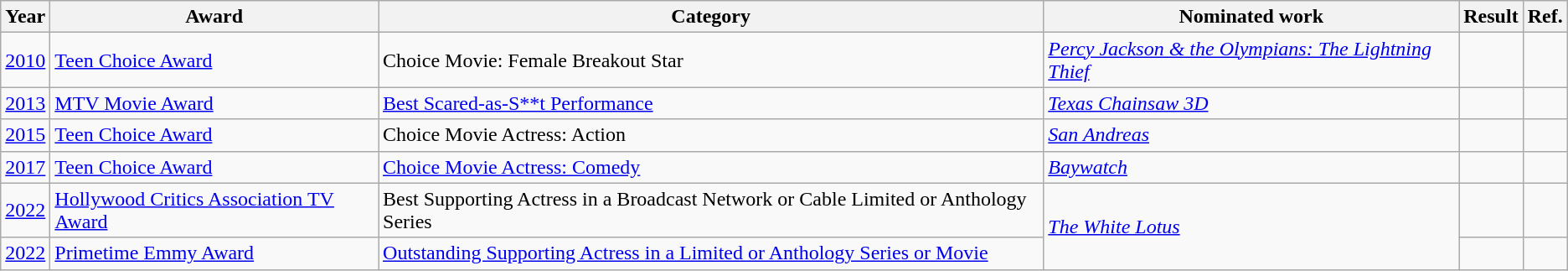<table class=wikitable>
<tr>
<th scope="col">Year</th>
<th scope="col">Award</th>
<th scope="col">Category</th>
<th scope="col">Nominated work</th>
<th scope="col">Result</th>
<th scope="col">Ref.</th>
</tr>
<tr>
<td style="text-align:center;"><a href='#'>2010</a></td>
<td><a href='#'>Teen Choice Award</a></td>
<td>Choice Movie: Female Breakout Star</td>
<td><em><a href='#'>Percy Jackson & the Olympians: The Lightning Thief</a></em></td>
<td></td>
<td style="text-align:center;"></td>
</tr>
<tr>
<td style="text-align:center;"><a href='#'>2013</a></td>
<td><a href='#'>MTV Movie Award</a></td>
<td><a href='#'>Best Scared-as-S**t Performance</a></td>
<td><em><a href='#'>Texas Chainsaw 3D</a></em></td>
<td></td>
<td style="text-align:center;"></td>
</tr>
<tr>
<td style="text-align:center;"><a href='#'>2015</a></td>
<td><a href='#'>Teen Choice Award</a></td>
<td>Choice Movie Actress: Action</td>
<td><em><a href='#'>San Andreas</a></em></td>
<td></td>
<td style="text-align:center;"></td>
</tr>
<tr>
<td style="text-align:center;"><a href='#'>2017</a></td>
<td><a href='#'>Teen Choice Award</a></td>
<td><a href='#'>Choice Movie Actress: Comedy</a></td>
<td><em><a href='#'>Baywatch</a></em></td>
<td></td>
<td style="text-align:center;"></td>
</tr>
<tr>
<td style="text-align:center;"><a href='#'>2022</a></td>
<td><a href='#'>Hollywood Critics Association TV Award</a></td>
<td>Best Supporting Actress in a Broadcast Network or Cable Limited or Anthology Series</td>
<td rowspan="2"><em><a href='#'>The White Lotus</a></em></td>
<td></td>
<td></td>
</tr>
<tr>
<td style="text-align:center;"><a href='#'>2022</a></td>
<td><a href='#'>Primetime Emmy Award</a></td>
<td><a href='#'>Outstanding Supporting Actress in a Limited or Anthology Series or Movie</a></td>
<td></td>
<td style="text-align:center;"></td>
</tr>
</table>
